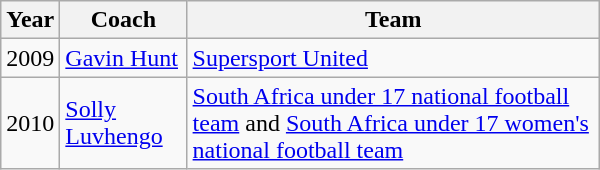<table class="wikitable"  width="400px">
<tr>
<th>Year</th>
<th>Coach</th>
<th>Team</th>
</tr>
<tr>
<td>2009</td>
<td><a href='#'>Gavin Hunt</a></td>
<td><a href='#'>Supersport United</a></td>
</tr>
<tr>
<td>2010</td>
<td><a href='#'>Solly Luvhengo</a></td>
<td><a href='#'>South Africa under 17 national football team</a> and <a href='#'>South Africa under 17 women's national football team</a></td>
</tr>
</table>
